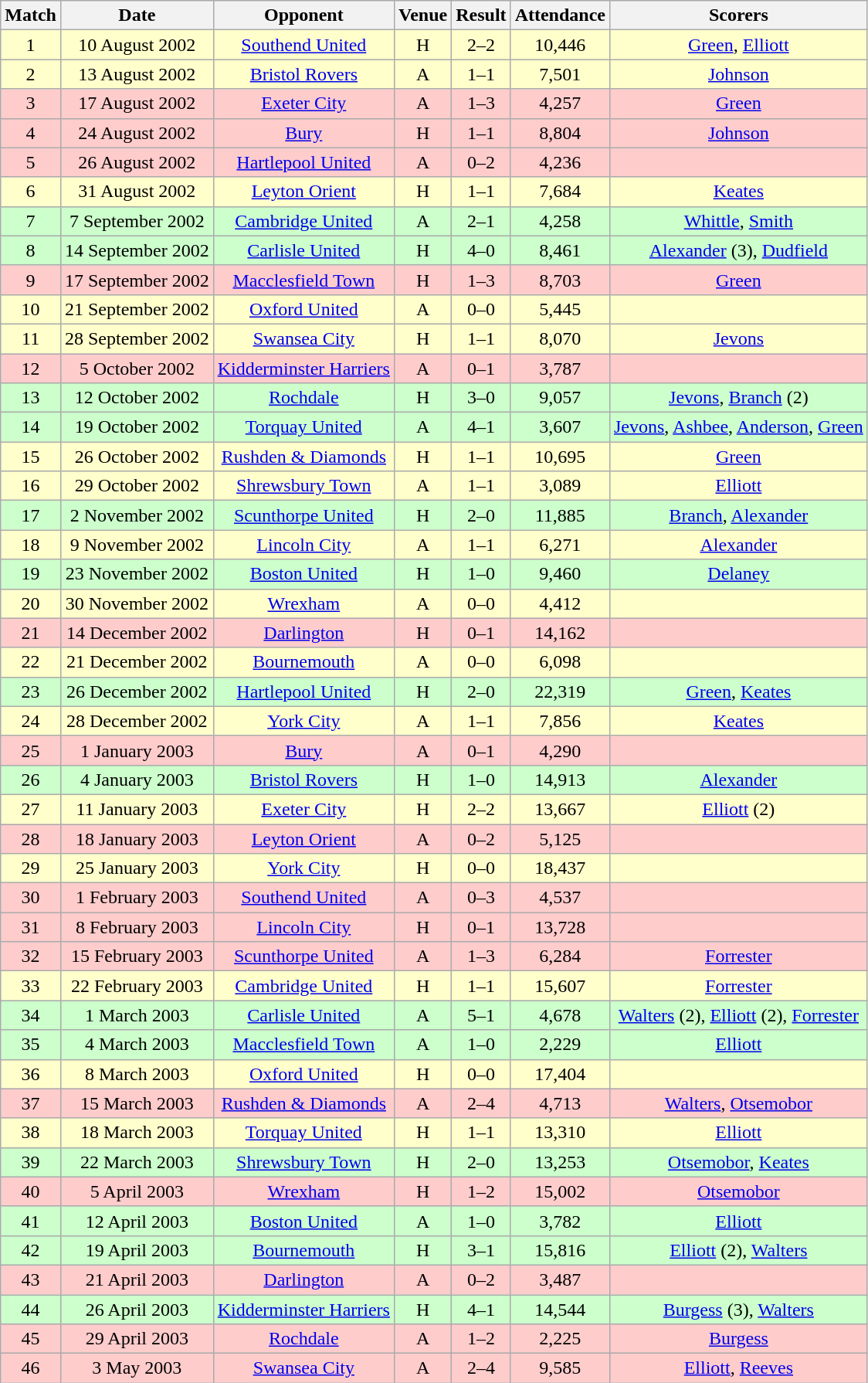<table class="wikitable" style="font-size:100%; text-align:center">
<tr>
<th>Match</th>
<th>Date</th>
<th>Opponent</th>
<th>Venue</th>
<th>Result</th>
<th>Attendance</th>
<th>Scorers</th>
</tr>
<tr style="background: #FFFFCC;">
<td>1</td>
<td>10 August 2002</td>
<td><a href='#'>Southend United</a></td>
<td>H</td>
<td>2–2</td>
<td>10,446</td>
<td><a href='#'>Green</a>, <a href='#'>Elliott</a></td>
</tr>
<tr style="background: #FFFFCC;">
<td>2</td>
<td>13 August 2002</td>
<td><a href='#'>Bristol Rovers</a></td>
<td>A</td>
<td>1–1</td>
<td>7,501</td>
<td><a href='#'>Johnson</a></td>
</tr>
<tr style="background: #FFCCCC;">
<td>3</td>
<td>17 August 2002</td>
<td><a href='#'>Exeter City</a></td>
<td>A</td>
<td>1–3</td>
<td>4,257</td>
<td><a href='#'>Green</a></td>
</tr>
<tr style="background: #FFCCCC;">
<td>4</td>
<td>24 August 2002</td>
<td><a href='#'>Bury</a></td>
<td>H</td>
<td>1–1</td>
<td>8,804</td>
<td><a href='#'>Johnson</a></td>
</tr>
<tr style="background: #FFCCCC;">
<td>5</td>
<td>26 August 2002</td>
<td><a href='#'>Hartlepool United</a></td>
<td>A</td>
<td>0–2</td>
<td>4,236</td>
<td></td>
</tr>
<tr style="background: #FFFFCC;">
<td>6</td>
<td>31 August 2002</td>
<td><a href='#'>Leyton Orient</a></td>
<td>H</td>
<td>1–1</td>
<td>7,684</td>
<td><a href='#'>Keates</a></td>
</tr>
<tr style="background: #CCFFCC;">
<td>7</td>
<td>7 September 2002</td>
<td><a href='#'>Cambridge United</a></td>
<td>A</td>
<td>2–1</td>
<td>4,258</td>
<td><a href='#'>Whittle</a>, <a href='#'>Smith</a></td>
</tr>
<tr style="background: #CCFFCC;">
<td>8</td>
<td>14 September 2002</td>
<td><a href='#'>Carlisle United</a></td>
<td>H</td>
<td>4–0</td>
<td>8,461</td>
<td><a href='#'>Alexander</a> (3), <a href='#'>Dudfield</a></td>
</tr>
<tr style="background: #FFCCCC;">
<td>9</td>
<td>17 September 2002</td>
<td><a href='#'>Macclesfield Town</a></td>
<td>H</td>
<td>1–3</td>
<td>8,703</td>
<td><a href='#'>Green</a></td>
</tr>
<tr style="background: #FFFFCC;">
<td>10</td>
<td>21 September 2002</td>
<td><a href='#'>Oxford United</a></td>
<td>A</td>
<td>0–0</td>
<td>5,445</td>
<td></td>
</tr>
<tr style="background: #FFFFCC;">
<td>11</td>
<td>28 September 2002</td>
<td><a href='#'>Swansea City</a></td>
<td>H</td>
<td>1–1</td>
<td>8,070</td>
<td><a href='#'>Jevons</a></td>
</tr>
<tr style="background: #FFCCCC;">
<td>12</td>
<td>5 October 2002</td>
<td><a href='#'>Kidderminster Harriers</a></td>
<td>A</td>
<td>0–1</td>
<td>3,787</td>
<td></td>
</tr>
<tr style="background: #CCFFCC;">
<td>13</td>
<td>12 October 2002</td>
<td><a href='#'>Rochdale</a></td>
<td>H</td>
<td>3–0</td>
<td>9,057</td>
<td><a href='#'>Jevons</a>, <a href='#'>Branch</a> (2)</td>
</tr>
<tr style="background: #CCFFCC;">
<td>14</td>
<td>19 October 2002</td>
<td><a href='#'>Torquay United</a></td>
<td>A</td>
<td>4–1</td>
<td>3,607</td>
<td><a href='#'>Jevons</a>, <a href='#'>Ashbee</a>, <a href='#'>Anderson</a>, <a href='#'>Green</a></td>
</tr>
<tr style="background: #FFFFCC;">
<td>15</td>
<td>26 October 2002</td>
<td><a href='#'>Rushden & Diamonds</a></td>
<td>H</td>
<td>1–1</td>
<td>10,695</td>
<td><a href='#'>Green</a></td>
</tr>
<tr style="background: #FFFFCC;">
<td>16</td>
<td>29 October 2002</td>
<td><a href='#'>Shrewsbury Town</a></td>
<td>A</td>
<td>1–1</td>
<td>3,089</td>
<td><a href='#'>Elliott</a></td>
</tr>
<tr style="background: #CCFFCC;">
<td>17</td>
<td>2 November 2002</td>
<td><a href='#'>Scunthorpe United</a></td>
<td>H</td>
<td>2–0</td>
<td>11,885</td>
<td><a href='#'>Branch</a>, <a href='#'>Alexander</a></td>
</tr>
<tr style="background: #FFFFCC;">
<td>18</td>
<td>9 November 2002</td>
<td><a href='#'>Lincoln City</a></td>
<td>A</td>
<td>1–1</td>
<td>6,271</td>
<td><a href='#'>Alexander</a></td>
</tr>
<tr style="background: #CCFFCC;">
<td>19</td>
<td>23 November 2002</td>
<td><a href='#'>Boston United</a></td>
<td>H</td>
<td>1–0</td>
<td>9,460</td>
<td><a href='#'>Delaney</a></td>
</tr>
<tr style="background: #FFFFCC;">
<td>20</td>
<td>30 November 2002</td>
<td><a href='#'>Wrexham</a></td>
<td>A</td>
<td>0–0</td>
<td>4,412</td>
<td></td>
</tr>
<tr style="background: #FFCCCC;">
<td>21</td>
<td>14 December 2002</td>
<td><a href='#'>Darlington</a></td>
<td>H</td>
<td>0–1</td>
<td>14,162</td>
<td></td>
</tr>
<tr style="background: #FFFFCC;">
<td>22</td>
<td>21 December 2002</td>
<td><a href='#'>Bournemouth</a></td>
<td>A</td>
<td>0–0</td>
<td>6,098</td>
<td></td>
</tr>
<tr style="background: #CCFFCC;">
<td>23</td>
<td>26 December 2002</td>
<td><a href='#'>Hartlepool United</a></td>
<td>H</td>
<td>2–0</td>
<td>22,319</td>
<td><a href='#'>Green</a>, <a href='#'>Keates</a></td>
</tr>
<tr style="background: #FFFFCC;">
<td>24</td>
<td>28 December 2002</td>
<td><a href='#'>York City</a></td>
<td>A</td>
<td>1–1</td>
<td>7,856</td>
<td><a href='#'>Keates</a></td>
</tr>
<tr style="background: #FFCCCC;">
<td>25</td>
<td>1 January 2003</td>
<td><a href='#'>Bury</a></td>
<td>A</td>
<td>0–1</td>
<td>4,290</td>
<td></td>
</tr>
<tr style="background: #CCFFCC;">
<td>26</td>
<td>4 January 2003</td>
<td><a href='#'>Bristol Rovers</a></td>
<td>H</td>
<td>1–0</td>
<td>14,913</td>
<td><a href='#'>Alexander</a></td>
</tr>
<tr style="background: #FFFFCC;">
<td>27</td>
<td>11 January 2003</td>
<td><a href='#'>Exeter City</a></td>
<td>H</td>
<td>2–2</td>
<td>13,667</td>
<td><a href='#'>Elliott</a> (2)</td>
</tr>
<tr style="background: #FFCCCC;">
<td>28</td>
<td>18 January 2003</td>
<td><a href='#'>Leyton Orient</a></td>
<td>A</td>
<td>0–2</td>
<td>5,125</td>
<td></td>
</tr>
<tr style="background: #FFFFCC;">
<td>29</td>
<td>25 January 2003</td>
<td><a href='#'>York City</a></td>
<td>H</td>
<td>0–0</td>
<td>18,437</td>
<td></td>
</tr>
<tr style="background: #FFCCCC;">
<td>30</td>
<td>1 February 2003</td>
<td><a href='#'>Southend United</a></td>
<td>A</td>
<td>0–3</td>
<td>4,537</td>
<td></td>
</tr>
<tr style="background: #FFCCCC;">
<td>31</td>
<td>8 February 2003</td>
<td><a href='#'>Lincoln City</a></td>
<td>H</td>
<td>0–1</td>
<td>13,728</td>
<td></td>
</tr>
<tr style="background: #FFCCCC;">
<td>32</td>
<td>15 February 2003</td>
<td><a href='#'>Scunthorpe United</a></td>
<td>A</td>
<td>1–3</td>
<td>6,284</td>
<td><a href='#'>Forrester</a></td>
</tr>
<tr style="background: #FFFFCC;">
<td>33</td>
<td>22 February 2003</td>
<td><a href='#'>Cambridge United</a></td>
<td>H</td>
<td>1–1</td>
<td>15,607</td>
<td><a href='#'>Forrester</a></td>
</tr>
<tr style="background: #CCFFCC;">
<td>34</td>
<td>1 March 2003</td>
<td><a href='#'>Carlisle United</a></td>
<td>A</td>
<td>5–1</td>
<td>4,678</td>
<td><a href='#'>Walters</a> (2), <a href='#'>Elliott</a> (2), <a href='#'>Forrester</a></td>
</tr>
<tr style="background: #CCFFCC;">
<td>35</td>
<td>4 March 2003</td>
<td><a href='#'>Macclesfield Town</a></td>
<td>A</td>
<td>1–0</td>
<td>2,229</td>
<td><a href='#'>Elliott</a></td>
</tr>
<tr style="background: #FFFFCC;">
<td>36</td>
<td>8 March 2003</td>
<td><a href='#'>Oxford United</a></td>
<td>H</td>
<td>0–0</td>
<td>17,404</td>
<td></td>
</tr>
<tr style="background: #FFCCCC;">
<td>37</td>
<td>15 March 2003</td>
<td><a href='#'>Rushden & Diamonds</a></td>
<td>A</td>
<td>2–4</td>
<td>4,713</td>
<td><a href='#'>Walters</a>, <a href='#'>Otsemobor</a></td>
</tr>
<tr style="background: #FFFFCC;">
<td>38</td>
<td>18 March 2003</td>
<td><a href='#'>Torquay United</a></td>
<td>H</td>
<td>1–1</td>
<td>13,310</td>
<td><a href='#'>Elliott</a></td>
</tr>
<tr style="background: #CCFFCC;">
<td>39</td>
<td>22 March 2003</td>
<td><a href='#'>Shrewsbury Town</a></td>
<td>H</td>
<td>2–0</td>
<td>13,253</td>
<td><a href='#'>Otsemobor</a>, <a href='#'>Keates</a></td>
</tr>
<tr style="background: #FFCCCC;">
<td>40</td>
<td>5 April 2003</td>
<td><a href='#'>Wrexham</a></td>
<td>H</td>
<td>1–2</td>
<td>15,002</td>
<td><a href='#'>Otsemobor</a></td>
</tr>
<tr style="background: #CCFFCC;">
<td>41</td>
<td>12 April 2003</td>
<td><a href='#'>Boston United</a></td>
<td>A</td>
<td>1–0</td>
<td>3,782</td>
<td><a href='#'>Elliott</a></td>
</tr>
<tr style="background: #CCFFCC;">
<td>42</td>
<td>19 April 2003</td>
<td><a href='#'>Bournemouth</a></td>
<td>H</td>
<td>3–1</td>
<td>15,816</td>
<td><a href='#'>Elliott</a> (2), <a href='#'>Walters</a></td>
</tr>
<tr style="background: #FFCCCC;">
<td>43</td>
<td>21 April 2003</td>
<td><a href='#'>Darlington</a></td>
<td>A</td>
<td>0–2</td>
<td>3,487</td>
<td></td>
</tr>
<tr style="background: #CCFFCC;">
<td>44</td>
<td>26 April 2003</td>
<td><a href='#'>Kidderminster Harriers</a></td>
<td>H</td>
<td>4–1</td>
<td>14,544</td>
<td><a href='#'>Burgess</a> (3), <a href='#'>Walters</a></td>
</tr>
<tr style="background: #FFCCCC;">
<td>45</td>
<td>29 April 2003</td>
<td><a href='#'>Rochdale</a></td>
<td>A</td>
<td>1–2</td>
<td>2,225</td>
<td><a href='#'>Burgess</a></td>
</tr>
<tr style="background: #FFCCCC;">
<td>46</td>
<td>3 May 2003</td>
<td><a href='#'>Swansea City</a></td>
<td>A</td>
<td>2–4</td>
<td>9,585</td>
<td><a href='#'>Elliott</a>, <a href='#'>Reeves</a></td>
</tr>
</table>
